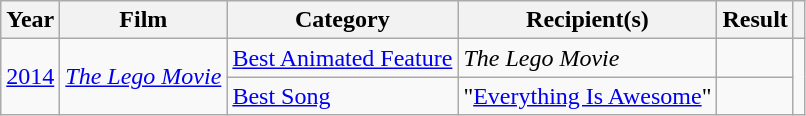<table class="wikitable sortable plainrowheaders">
<tr>
<th>Year</th>
<th>Film</th>
<th>Category</th>
<th>Recipient(s)</th>
<th>Result</th>
<th></th>
</tr>
<tr>
<td rowspan="2"><a href='#'>2014</a></td>
<td rowspan="2"><em><a href='#'>The Lego Movie</a></em></td>
<td><a href='#'>Best Animated Feature</a></td>
<td><em>The Lego Movie</em></td>
<td></td>
<td rowspan="2" style="text-align:center;"></td>
</tr>
<tr>
<td><a href='#'>Best Song</a></td>
<td data-sort-value="Everything Is Awesome">"<a href='#'>Everything Is Awesome</a>"</td>
<td></td>
</tr>
</table>
